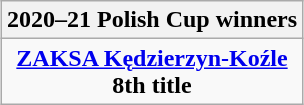<table class=wikitable style="text-align:center; margin:auto">
<tr>
<th>2020–21 Polish Cup winners</th>
</tr>
<tr>
<td><strong><a href='#'>ZAKSA Kędzierzyn-Koźle</a></strong><br><strong>8th title</strong></td>
</tr>
</table>
